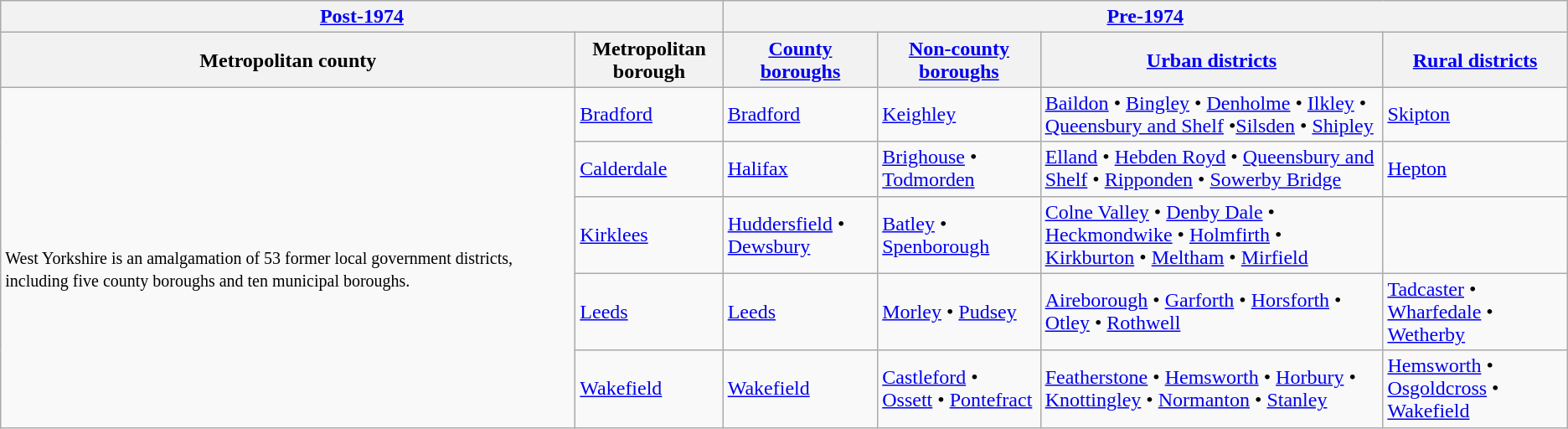<table class="wikitable" style="border:0px;text-align:left;">
<tr>
<th colspan="2"><a href='#'>Post-1974</a></th>
<th colspan="4"><a href='#'>Pre-1974</a></th>
</tr>
<tr>
<th>Metropolitan county</th>
<th>Metropolitan borough</th>
<th><a href='#'>County boroughs</a></th>
<th><a href='#'>Non-county boroughs</a></th>
<th><a href='#'>Urban districts</a></th>
<th><a href='#'>Rural districts</a></th>
</tr>
<tr>
<td rowspan=5 width=450pt><br><small>West Yorkshire is an amalgamation of 53 former local government districts, including five county boroughs and ten municipal boroughs.</small></td>
<td><a href='#'>Bradford</a></td>
<td><a href='#'>Bradford</a></td>
<td><a href='#'>Keighley</a></td>
<td><a href='#'>Baildon</a> • <a href='#'>Bingley</a> • <a href='#'>Denholme</a> • <a href='#'>Ilkley</a> • <a href='#'>Queensbury and Shelf</a> •<a href='#'>Silsden</a> • <a href='#'>Shipley</a></td>
<td><a href='#'>Skipton</a></td>
</tr>
<tr>
<td><a href='#'>Calderdale</a></td>
<td><a href='#'>Halifax</a></td>
<td><a href='#'>Brighouse</a> • <a href='#'>Todmorden</a></td>
<td><a href='#'>Elland</a> • <a href='#'>Hebden Royd</a> • <a href='#'>Queensbury and Shelf</a> • <a href='#'>Ripponden</a> • <a href='#'>Sowerby Bridge</a></td>
<td><a href='#'>Hepton</a></td>
</tr>
<tr>
<td><a href='#'>Kirklees</a></td>
<td><a href='#'>Huddersfield</a> • <a href='#'>Dewsbury</a></td>
<td><a href='#'>Batley</a> • <a href='#'>Spenborough</a></td>
<td><a href='#'>Colne Valley</a> • <a href='#'>Denby Dale</a> • <a href='#'>Heckmondwike</a> • <a href='#'>Holmfirth</a> • <a href='#'>Kirkburton</a> • <a href='#'>Meltham</a> • <a href='#'>Mirfield</a></td>
<td></td>
</tr>
<tr>
<td><a href='#'>Leeds</a></td>
<td><a href='#'>Leeds</a></td>
<td><a href='#'>Morley</a> • <a href='#'>Pudsey</a></td>
<td><a href='#'>Aireborough</a> • <a href='#'>Garforth</a> • <a href='#'>Horsforth</a> • <a href='#'>Otley</a> • <a href='#'>Rothwell</a></td>
<td><a href='#'>Tadcaster</a> • <a href='#'>Wharfedale</a> • <a href='#'>Wetherby</a></td>
</tr>
<tr>
<td><a href='#'>Wakefield</a></td>
<td><a href='#'>Wakefield</a></td>
<td><a href='#'>Castleford</a> • <a href='#'>Ossett</a> • <a href='#'>Pontefract</a></td>
<td><a href='#'>Featherstone</a> • <a href='#'>Hemsworth</a> • <a href='#'>Horbury</a> • <a href='#'>Knottingley</a> • <a href='#'>Normanton</a> • <a href='#'>Stanley</a></td>
<td><a href='#'>Hemsworth</a> • <a href='#'>Osgoldcross</a> • <a href='#'>Wakefield</a></td>
</tr>
<tr>
</tr>
</table>
